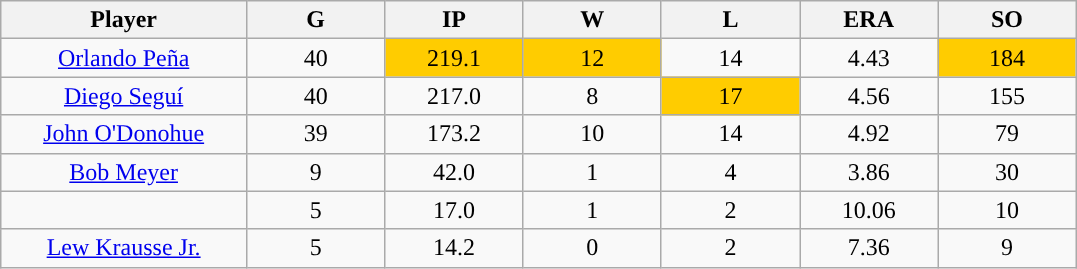<table class="wikitable sortable">
<tr>
<th bgcolor="#DDDDFF" width="16%">Player</th>
<th bgcolor="#DDDDFF" width="9%">G</th>
<th bgcolor="#DDDDFF" width="9%">IP</th>
<th bgcolor="#DDDDFF" width="9%">W</th>
<th bgcolor="#DDDDFF" width="9%">L</th>
<th bgcolor="#DDDDFF" width="9%">ERA</th>
<th bgcolor="#DDDDFF" width="9%">SO</th>
</tr>
<tr align="center">
<td><a href='#'>Orlando Peña</a></td>
<td>40</td>
<td style="background:#fc0;">219.1</td>
<td style="background:#fc0;">12</td>
<td>14</td>
<td>4.43</td>
<td style="background:#fc0;">184</td>
</tr>
<tr align=center>
<td><a href='#'>Diego Seguí</a></td>
<td>40</td>
<td>217.0</td>
<td>8</td>
<td style="background:#fc0;">17</td>
<td>4.56</td>
<td>155</td>
</tr>
<tr align=center>
<td><a href='#'>John O'Donohue</a></td>
<td>39</td>
<td>173.2</td>
<td>10</td>
<td>14</td>
<td>4.92</td>
<td>79</td>
</tr>
<tr align=center>
<td><a href='#'>Bob Meyer</a></td>
<td>9</td>
<td>42.0</td>
<td>1</td>
<td>4</td>
<td>3.86</td>
<td>30</td>
</tr>
<tr align=center>
<td></td>
<td>5</td>
<td>17.0</td>
<td>1</td>
<td>2</td>
<td>10.06</td>
<td>10</td>
</tr>
<tr align="center">
<td><a href='#'>Lew Krausse Jr.</a></td>
<td>5</td>
<td>14.2</td>
<td>0</td>
<td>2</td>
<td>7.36</td>
<td>9</td>
</tr>
</table>
